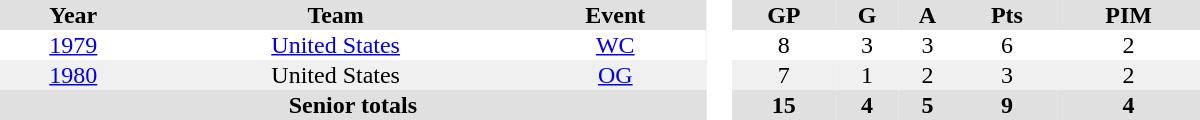<table border="0" cellpadding="1" cellspacing="0" style="text-align:center; width:50em">
<tr ALIGN="center" bgcolor="#e0e0e0">
<th>Year</th>
<th>Team</th>
<th>Event</th>
<th rowspan="99" bgcolor="#ffffff"> </th>
<th>GP</th>
<th>G</th>
<th>A</th>
<th>Pts</th>
<th>PIM</th>
</tr>
<tr>
<td><a href='#'>1979</a></td>
<td><a href='#'>United States</a></td>
<td><a href='#'>WC</a></td>
<td>8</td>
<td>3</td>
<td>3</td>
<td>6</td>
<td>2</td>
</tr>
<tr bgcolor="#f0f0f0">
<td><a href='#'>1980</a></td>
<td>United States</td>
<td><a href='#'>OG</a></td>
<td>7</td>
<td>1</td>
<td>2</td>
<td>3</td>
<td>2</td>
</tr>
<tr bgcolor="#e0e0e0">
<th colspan=3>Senior totals</th>
<th>15</th>
<th>4</th>
<th>5</th>
<th>9</th>
<th>4</th>
</tr>
</table>
